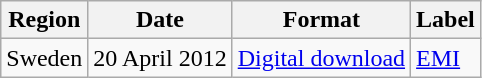<table class=wikitable>
<tr>
<th>Region</th>
<th>Date</th>
<th>Format</th>
<th>Label</th>
</tr>
<tr>
<td>Sweden</td>
<td>20 April 2012</td>
<td><a href='#'>Digital download</a></td>
<td><a href='#'>EMI</a></td>
</tr>
</table>
